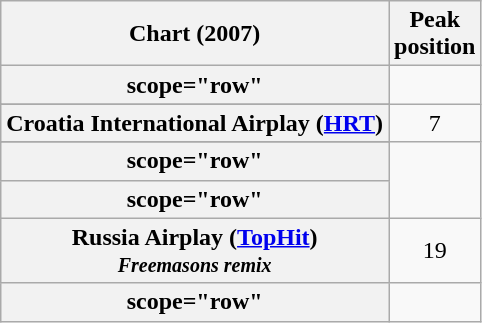<table class="wikitable sortable plainrowheaders" style="text-align:center">
<tr>
<th scope="col">Chart (2007)</th>
<th scope="col">Peak<br>position</th>
</tr>
<tr>
<th>scope="row"</th>
</tr>
<tr>
</tr>
<tr>
<th scope="row">Croatia International Airplay (<a href='#'>HRT</a>)</th>
<td align="center">7</td>
</tr>
<tr>
</tr>
<tr>
</tr>
<tr>
<th>scope="row"</th>
</tr>
<tr>
<th>scope="row"</th>
</tr>
<tr>
<th scope="row">Russia Airplay (<a href='#'>TopHit</a>)<br><small><em>Freemasons remix</em></small></th>
<td>19</td>
</tr>
<tr>
<th>scope="row" </th>
</tr>
</table>
